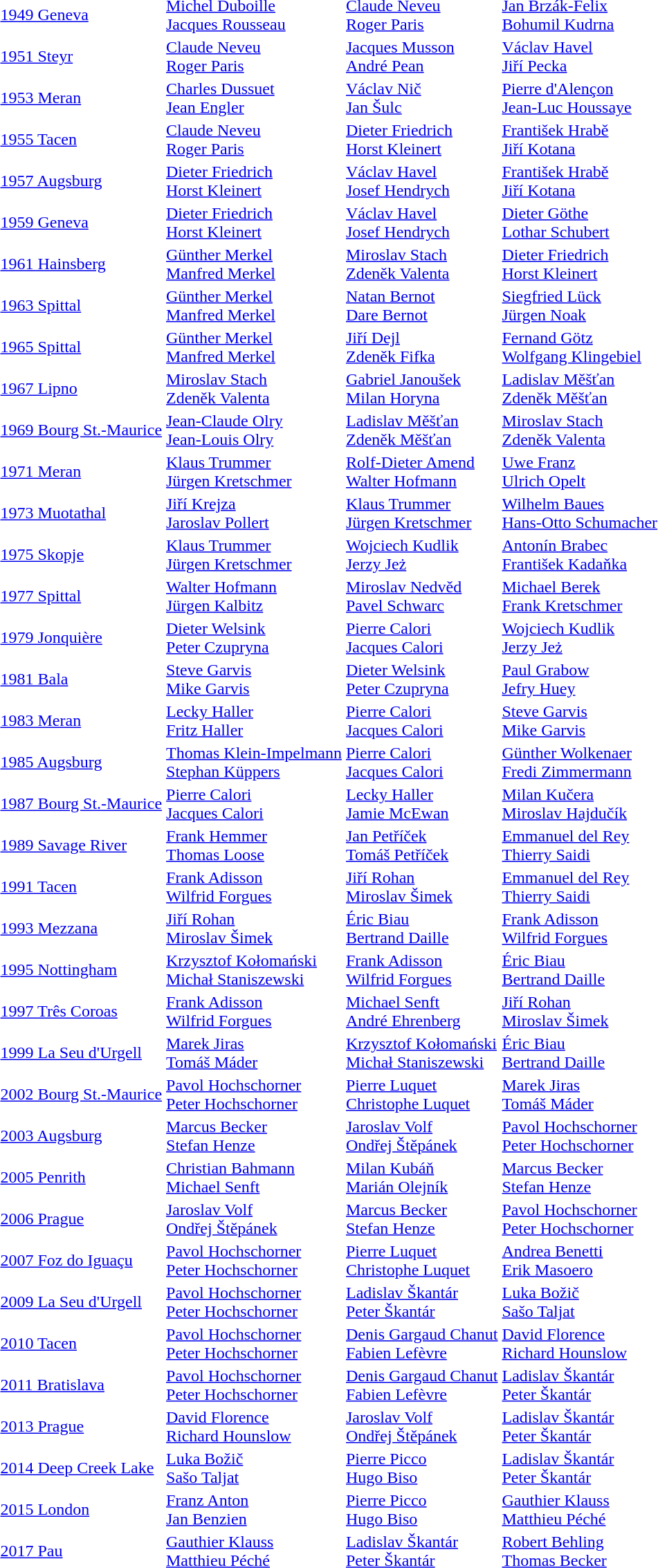<table>
<tr>
<td><a href='#'>1949 Geneva</a></td>
<td><a href='#'>Michel Duboille</a><br><a href='#'>Jacques Rousseau</a><br></td>
<td><a href='#'>Claude Neveu</a><br><a href='#'>Roger Paris</a><br></td>
<td><a href='#'>Jan Brzák-Felix</a><br><a href='#'>Bohumil Kudrna</a><br></td>
</tr>
<tr>
<td><a href='#'>1951 Steyr</a></td>
<td><a href='#'>Claude Neveu</a><br><a href='#'>Roger Paris</a><br></td>
<td><a href='#'>Jacques Musson</a><br><a href='#'>André Pean</a><br></td>
<td><a href='#'>Václav Havel</a><br><a href='#'>Jiří Pecka</a><br></td>
</tr>
<tr>
<td><a href='#'>1953 Meran</a></td>
<td><a href='#'>Charles Dussuet</a><br><a href='#'>Jean Engler</a><br></td>
<td><a href='#'>Václav Nič</a><br><a href='#'>Jan Šulc</a><br></td>
<td><a href='#'>Pierre d'Alençon</a><br><a href='#'>Jean-Luc Houssaye</a><br></td>
</tr>
<tr>
<td><a href='#'>1955 Tacen</a></td>
<td><a href='#'>Claude Neveu</a><br><a href='#'>Roger Paris</a><br></td>
<td><a href='#'>Dieter Friedrich</a><br><a href='#'>Horst Kleinert</a><br></td>
<td><a href='#'>František Hrabě</a><br><a href='#'>Jiří Kotana</a><br></td>
</tr>
<tr>
<td><a href='#'>1957 Augsburg</a></td>
<td><a href='#'>Dieter Friedrich</a><br><a href='#'>Horst Kleinert</a><br></td>
<td><a href='#'>Václav Havel</a><br><a href='#'>Josef Hendrych</a><br></td>
<td><a href='#'>František Hrabě</a><br><a href='#'>Jiří Kotana</a><br></td>
</tr>
<tr>
<td><a href='#'>1959 Geneva</a></td>
<td><a href='#'>Dieter Friedrich</a><br><a href='#'>Horst Kleinert</a><br></td>
<td><a href='#'>Václav Havel</a><br><a href='#'>Josef Hendrych</a><br></td>
<td><a href='#'>Dieter Göthe</a><br><a href='#'>Lothar Schubert</a><br></td>
</tr>
<tr>
<td><a href='#'>1961 Hainsberg</a></td>
<td><a href='#'>Günther Merkel</a><br><a href='#'>Manfred Merkel</a><br></td>
<td><a href='#'>Miroslav Stach</a><br><a href='#'>Zdeněk Valenta</a><br></td>
<td><a href='#'>Dieter Friedrich</a><br><a href='#'>Horst Kleinert</a><br></td>
</tr>
<tr>
<td><a href='#'>1963 Spittal</a></td>
<td><a href='#'>Günther Merkel</a><br><a href='#'>Manfred Merkel</a><br></td>
<td><a href='#'>Natan Bernot</a><br><a href='#'>Dare Bernot</a><br></td>
<td><a href='#'>Siegfried Lück</a><br><a href='#'>Jürgen Noak</a><br></td>
</tr>
<tr>
<td><a href='#'>1965 Spittal</a></td>
<td><a href='#'>Günther Merkel</a><br><a href='#'>Manfred Merkel</a><br></td>
<td><a href='#'>Jiří Dejl</a><br><a href='#'>Zdeněk Fifka</a><br></td>
<td><a href='#'>Fernand Götz</a><br><a href='#'>Wolfgang Klingebiel</a><br></td>
</tr>
<tr>
<td><a href='#'>1967 Lipno</a></td>
<td><a href='#'>Miroslav Stach</a><br><a href='#'>Zdeněk Valenta</a><br></td>
<td><a href='#'>Gabriel Janoušek</a><br><a href='#'>Milan Horyna</a><br></td>
<td><a href='#'>Ladislav Měšťan</a><br><a href='#'>Zdeněk Měšťan</a><br></td>
</tr>
<tr>
<td><a href='#'>1969 Bourg St.-Maurice</a></td>
<td><a href='#'>Jean-Claude Olry</a><br><a href='#'>Jean-Louis Olry</a><br></td>
<td><a href='#'>Ladislav Měšťan</a><br><a href='#'>Zdeněk Měšťan</a><br></td>
<td><a href='#'>Miroslav Stach</a><br><a href='#'>Zdeněk Valenta</a><br></td>
</tr>
<tr>
<td><a href='#'>1971 Meran</a></td>
<td><a href='#'>Klaus Trummer</a><br><a href='#'>Jürgen Kretschmer</a><br></td>
<td><a href='#'>Rolf-Dieter Amend</a><br><a href='#'>Walter Hofmann</a><br></td>
<td><a href='#'>Uwe Franz</a><br><a href='#'>Ulrich Opelt</a><br></td>
</tr>
<tr>
<td><a href='#'>1973 Muotathal</a></td>
<td><a href='#'>Jiří Krejza</a><br><a href='#'>Jaroslav Pollert</a><br></td>
<td><a href='#'>Klaus Trummer</a><br><a href='#'>Jürgen Kretschmer</a><br></td>
<td><a href='#'>Wilhelm Baues</a><br><a href='#'>Hans-Otto Schumacher</a><br></td>
</tr>
<tr>
<td><a href='#'>1975 Skopje</a></td>
<td><a href='#'>Klaus Trummer</a><br><a href='#'>Jürgen Kretschmer</a><br></td>
<td><a href='#'>Wojciech Kudlik</a><br><a href='#'>Jerzy Jeż</a><br></td>
<td><a href='#'>Antonín Brabec</a><br><a href='#'>František Kadaňka</a><br></td>
</tr>
<tr>
<td><a href='#'>1977 Spittal</a></td>
<td><a href='#'>Walter Hofmann</a><br><a href='#'>Jürgen Kalbitz</a><br></td>
<td><a href='#'>Miroslav Nedvěd</a><br><a href='#'>Pavel Schwarc</a><br></td>
<td><a href='#'>Michael Berek</a><br><a href='#'>Frank Kretschmer</a><br></td>
</tr>
<tr>
<td><a href='#'>1979 Jonquière</a></td>
<td><a href='#'>Dieter Welsink</a><br><a href='#'>Peter Czupryna</a><br></td>
<td><a href='#'>Pierre Calori</a><br><a href='#'>Jacques Calori</a><br></td>
<td><a href='#'>Wojciech Kudlik</a><br><a href='#'>Jerzy Jeż</a><br></td>
</tr>
<tr>
<td><a href='#'>1981 Bala</a></td>
<td><a href='#'>Steve Garvis</a><br><a href='#'>Mike Garvis</a><br></td>
<td><a href='#'>Dieter Welsink</a><br><a href='#'>Peter Czupryna</a><br></td>
<td><a href='#'>Paul Grabow</a><br><a href='#'>Jefry Huey</a><br></td>
</tr>
<tr>
<td><a href='#'>1983 Meran</a></td>
<td><a href='#'>Lecky Haller</a><br><a href='#'>Fritz Haller</a><br></td>
<td><a href='#'>Pierre Calori</a><br><a href='#'>Jacques Calori</a><br></td>
<td><a href='#'>Steve Garvis</a><br><a href='#'>Mike Garvis</a><br></td>
</tr>
<tr>
<td><a href='#'>1985 Augsburg</a></td>
<td><a href='#'>Thomas Klein-Impelmann</a><br><a href='#'>Stephan Küppers</a><br></td>
<td><a href='#'>Pierre Calori</a><br><a href='#'>Jacques Calori</a><br></td>
<td><a href='#'>Günther Wolkenaer</a><br><a href='#'>Fredi Zimmermann</a><br></td>
</tr>
<tr>
<td><a href='#'>1987 Bourg St.-Maurice</a></td>
<td><a href='#'>Pierre Calori</a><br><a href='#'>Jacques Calori</a><br></td>
<td><a href='#'>Lecky Haller</a><br><a href='#'>Jamie McEwan</a><br></td>
<td><a href='#'>Milan Kučera</a><br><a href='#'>Miroslav Hajdučík</a><br></td>
</tr>
<tr>
<td><a href='#'>1989 Savage River</a></td>
<td><a href='#'>Frank Hemmer</a><br><a href='#'>Thomas Loose</a><br></td>
<td><a href='#'>Jan Petříček</a><br><a href='#'>Tomáš Petříček</a><br></td>
<td><a href='#'>Emmanuel del Rey</a><br><a href='#'>Thierry Saidi</a><br></td>
</tr>
<tr>
<td><a href='#'>1991 Tacen</a></td>
<td><a href='#'>Frank Adisson</a><br><a href='#'>Wilfrid Forgues</a><br></td>
<td><a href='#'>Jiří Rohan</a><br><a href='#'>Miroslav Šimek</a><br></td>
<td><a href='#'>Emmanuel del Rey</a><br><a href='#'>Thierry Saidi</a><br></td>
</tr>
<tr>
<td><a href='#'>1993 Mezzana</a></td>
<td><a href='#'>Jiří Rohan</a><br><a href='#'>Miroslav Šimek</a><br></td>
<td><a href='#'>Éric Biau</a><br><a href='#'>Bertrand Daille</a><br></td>
<td><a href='#'>Frank Adisson</a><br><a href='#'>Wilfrid Forgues</a><br></td>
</tr>
<tr>
<td><a href='#'>1995 Nottingham</a></td>
<td><a href='#'>Krzysztof Kołomański</a><br><a href='#'>Michał Staniszewski</a><br></td>
<td><a href='#'>Frank Adisson</a><br><a href='#'>Wilfrid Forgues</a><br></td>
<td><a href='#'>Éric Biau</a><br><a href='#'>Bertrand Daille</a><br></td>
</tr>
<tr>
<td><a href='#'>1997 Três Coroas</a></td>
<td><a href='#'>Frank Adisson</a><br><a href='#'>Wilfrid Forgues</a><br></td>
<td><a href='#'>Michael Senft</a><br><a href='#'>André Ehrenberg</a><br></td>
<td><a href='#'>Jiří Rohan</a><br><a href='#'>Miroslav Šimek</a><br></td>
</tr>
<tr>
<td><a href='#'>1999 La Seu d'Urgell</a></td>
<td><a href='#'>Marek Jiras</a><br><a href='#'>Tomáš Máder</a><br></td>
<td><a href='#'>Krzysztof Kołomański</a><br><a href='#'>Michał Staniszewski</a><br></td>
<td><a href='#'>Éric Biau</a><br><a href='#'>Bertrand Daille</a><br></td>
</tr>
<tr>
<td><a href='#'>2002 Bourg St.-Maurice</a></td>
<td><a href='#'>Pavol Hochschorner</a><br><a href='#'>Peter Hochschorner</a><br></td>
<td><a href='#'>Pierre Luquet</a><br><a href='#'>Christophe Luquet</a><br></td>
<td><a href='#'>Marek Jiras</a><br><a href='#'>Tomáš Máder</a><br></td>
</tr>
<tr>
<td><a href='#'>2003 Augsburg</a></td>
<td><a href='#'>Marcus Becker</a><br><a href='#'>Stefan Henze</a><br></td>
<td><a href='#'>Jaroslav Volf</a><br><a href='#'>Ondřej Štěpánek</a><br></td>
<td><a href='#'>Pavol Hochschorner</a><br><a href='#'>Peter Hochschorner</a><br></td>
</tr>
<tr>
<td><a href='#'>2005 Penrith</a></td>
<td><a href='#'>Christian Bahmann</a><br><a href='#'>Michael Senft</a><br></td>
<td><a href='#'>Milan Kubáň</a><br><a href='#'>Marián Olejník</a><br></td>
<td><a href='#'>Marcus Becker</a><br><a href='#'>Stefan Henze</a><br></td>
</tr>
<tr>
<td><a href='#'>2006 Prague</a></td>
<td><a href='#'>Jaroslav Volf</a><br><a href='#'>Ondřej Štěpánek</a><br></td>
<td><a href='#'>Marcus Becker</a><br><a href='#'>Stefan Henze</a><br></td>
<td><a href='#'>Pavol Hochschorner</a><br><a href='#'>Peter Hochschorner</a><br></td>
</tr>
<tr>
<td><a href='#'>2007 Foz do Iguaçu</a></td>
<td><a href='#'>Pavol Hochschorner</a><br><a href='#'>Peter Hochschorner</a><br></td>
<td><a href='#'>Pierre Luquet</a><br><a href='#'>Christophe Luquet</a><br></td>
<td><a href='#'>Andrea Benetti</a><br><a href='#'>Erik Masoero</a><br></td>
</tr>
<tr>
<td><a href='#'>2009 La Seu d'Urgell</a></td>
<td><a href='#'>Pavol Hochschorner</a><br><a href='#'>Peter Hochschorner</a><br></td>
<td><a href='#'>Ladislav Škantár</a><br><a href='#'>Peter Škantár</a><br></td>
<td><a href='#'>Luka Božič</a><br><a href='#'>Sašo Taljat</a><br></td>
</tr>
<tr>
<td><a href='#'>2010 Tacen</a></td>
<td><a href='#'>Pavol Hochschorner</a><br><a href='#'>Peter Hochschorner</a><br></td>
<td><a href='#'>Denis Gargaud Chanut</a><br><a href='#'>Fabien Lefèvre</a><br></td>
<td><a href='#'>David Florence</a><br><a href='#'>Richard Hounslow</a><br></td>
</tr>
<tr>
<td><a href='#'>2011 Bratislava</a></td>
<td><a href='#'>Pavol Hochschorner</a><br><a href='#'>Peter Hochschorner</a><br></td>
<td><a href='#'>Denis Gargaud Chanut</a><br><a href='#'>Fabien Lefèvre</a><br></td>
<td><a href='#'>Ladislav Škantár</a><br><a href='#'>Peter Škantár</a><br></td>
</tr>
<tr>
<td><a href='#'>2013 Prague</a></td>
<td><a href='#'>David Florence</a><br><a href='#'>Richard Hounslow</a><br></td>
<td><a href='#'>Jaroslav Volf</a><br><a href='#'>Ondřej Štěpánek</a><br></td>
<td><a href='#'>Ladislav Škantár</a><br><a href='#'>Peter Škantár</a><br></td>
</tr>
<tr>
<td><a href='#'>2014 Deep Creek Lake</a></td>
<td><a href='#'>Luka Božič</a><br><a href='#'>Sašo Taljat</a><br></td>
<td><a href='#'>Pierre Picco</a><br><a href='#'>Hugo Biso</a><br></td>
<td><a href='#'>Ladislav Škantár</a><br><a href='#'>Peter Škantár</a><br></td>
</tr>
<tr>
<td><a href='#'>2015 London</a></td>
<td><a href='#'>Franz Anton</a><br><a href='#'>Jan Benzien</a><br></td>
<td><a href='#'>Pierre Picco</a><br><a href='#'>Hugo Biso</a><br></td>
<td><a href='#'>Gauthier Klauss</a><br><a href='#'>Matthieu Péché</a><br></td>
</tr>
<tr>
<td><a href='#'>2017 Pau</a></td>
<td><a href='#'>Gauthier Klauss</a><br><a href='#'>Matthieu Péché</a><br></td>
<td><a href='#'>Ladislav Škantár</a><br><a href='#'>Peter Škantár</a><br></td>
<td><a href='#'>Robert Behling</a><br><a href='#'>Thomas Becker</a><br></td>
</tr>
</table>
